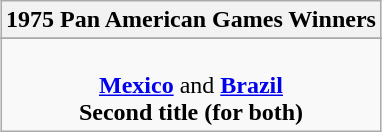<table class="wikitable" style="text-align: center; margin: 0 auto;">
<tr>
<th>1975 Pan American Games Winners</th>
</tr>
<tr>
</tr>
<tr>
<td align=center> <br><strong><a href='#'>Mexico</a></strong> and <strong><a href='#'>Brazil</a></strong><br><strong>Second title (for both)</strong></td>
</tr>
</table>
